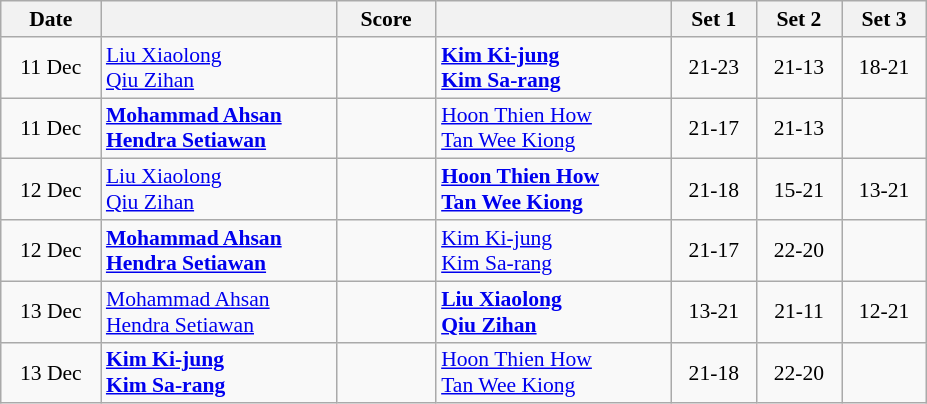<table class="wikitable" style="text-align: center; font-size:90% ">
<tr>
<th width="60">Date</th>
<th align="right" width="150"></th>
<th width="60">Score</th>
<th align="left" width="150"></th>
<th width="50">Set 1</th>
<th width="50">Set 2</th>
<th width="50">Set 3</th>
</tr>
<tr>
<td>11 Dec</td>
<td align=left> <a href='#'>Liu Xiaolong</a><br> <a href='#'>Qiu Zihan</a></td>
<td align=center></td>
<td align=left><strong> <a href='#'>Kim Ki-jung</a><br> <a href='#'>Kim Sa-rang</a></strong></td>
<td>21-23</td>
<td>21-13</td>
<td>18-21</td>
</tr>
<tr>
<td>11 Dec</td>
<td align=left><strong> <a href='#'>Mohammad Ahsan</a><br> <a href='#'>Hendra Setiawan</a></strong></td>
<td align=center></td>
<td align=left> <a href='#'>Hoon Thien How</a><br><a href='#'>Tan Wee Kiong</a></td>
<td>21-17</td>
<td>21-13</td>
<td></td>
</tr>
<tr>
<td>12 Dec</td>
<td align=left> <a href='#'>Liu Xiaolong</a><br> <a href='#'>Qiu Zihan</a></td>
<td align=center></td>
<td align=left><strong> <a href='#'>Hoon Thien How</a><br><a href='#'>Tan Wee Kiong</a></strong></td>
<td>21-18</td>
<td>15-21</td>
<td>13-21</td>
</tr>
<tr>
<td>12 Dec</td>
<td align=left><strong> <a href='#'>Mohammad Ahsan</a><br> <a href='#'>Hendra Setiawan</a></strong></td>
<td align=center></td>
<td align=left> <a href='#'>Kim Ki-jung</a><br> <a href='#'>Kim Sa-rang</a></td>
<td>21-17</td>
<td>22-20</td>
<td></td>
</tr>
<tr>
<td>13 Dec</td>
<td align=left> <a href='#'>Mohammad Ahsan</a><br> <a href='#'>Hendra Setiawan</a></td>
<td align=center></td>
<td align=left><strong> <a href='#'>Liu Xiaolong</a><br> <a href='#'>Qiu Zihan</a></strong></td>
<td>13-21</td>
<td>21-11</td>
<td>12-21</td>
</tr>
<tr>
<td>13 Dec</td>
<td align=left><strong> <a href='#'>Kim Ki-jung</a><br> <a href='#'>Kim Sa-rang</a></strong></td>
<td align=center></td>
<td align=left> <a href='#'>Hoon Thien How</a><br><a href='#'>Tan Wee Kiong</a></td>
<td>21-18</td>
<td>22-20</td>
<td></td>
</tr>
</table>
